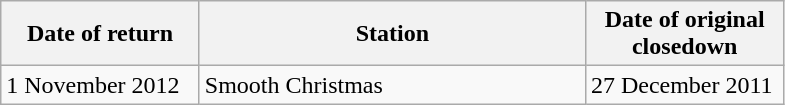<table class="wikitable">
<tr>
<th width=125>Date of return</th>
<th width=250>Station</th>
<th width=125>Date of original closedown</th>
</tr>
<tr>
<td>1 November 2012</td>
<td>Smooth Christmas</td>
<td>27 December 2011</td>
</tr>
</table>
